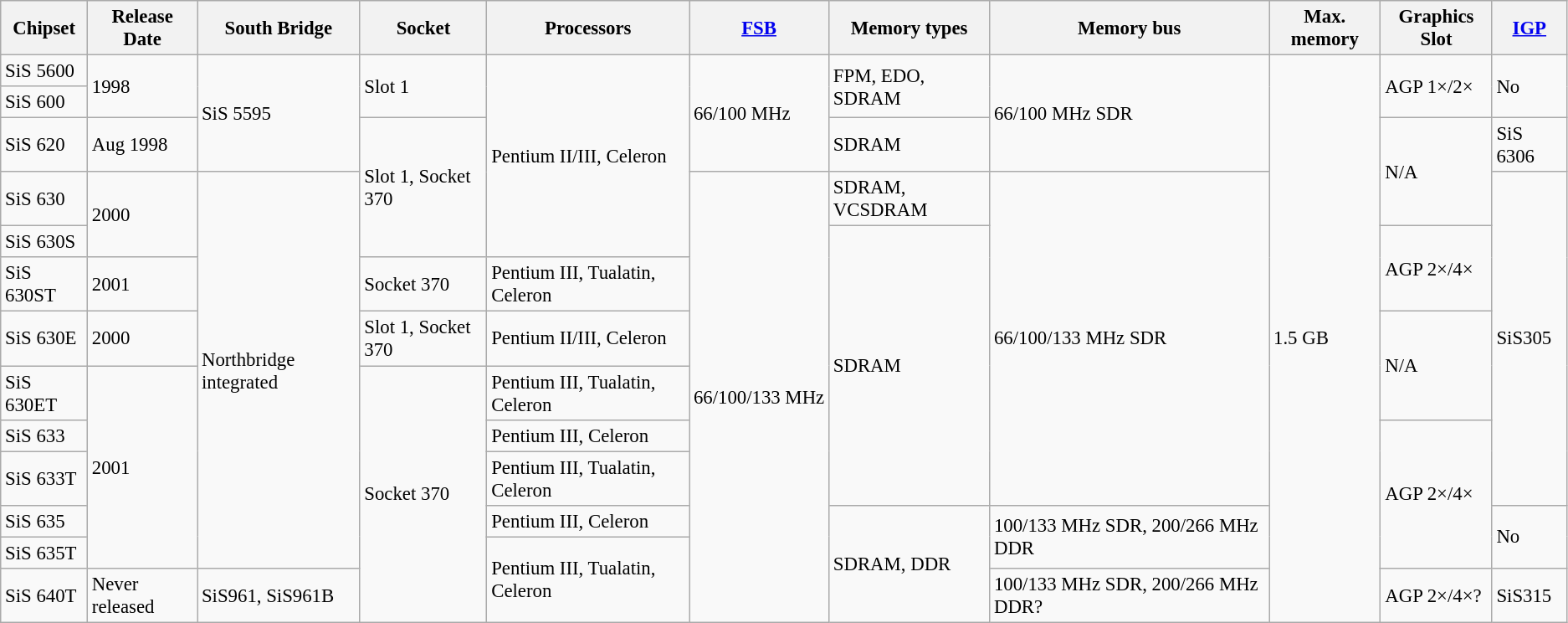<table class="wikitable" style="font-size: 95%;">
<tr>
<th>Chipset</th>
<th>Release Date</th>
<th>South Bridge</th>
<th>Socket</th>
<th>Processors</th>
<th><a href='#'>FSB</a></th>
<th>Memory types</th>
<th>Memory bus</th>
<th>Max. memory</th>
<th>Graphics Slot</th>
<th><a href='#'>IGP</a></th>
</tr>
<tr>
<td>SiS 5600</td>
<td rowspan="2">1998</td>
<td rowspan="3">SiS 5595</td>
<td rowspan="2">Slot 1</td>
<td rowspan="5">Pentium II/III, Celeron</td>
<td rowspan="3">66/100 MHz</td>
<td rowspan="2">FPM, EDO, SDRAM</td>
<td rowspan="3">66/100 MHz SDR</td>
<td rowspan="13">1.5 GB</td>
<td rowspan="2">AGP 1×/2×</td>
<td rowspan="2">No</td>
</tr>
<tr>
<td>SiS 600</td>
</tr>
<tr>
<td>SiS 620</td>
<td>Aug 1998</td>
<td rowspan="3">Slot 1, Socket 370</td>
<td>SDRAM</td>
<td rowspan="2">N/A</td>
<td>SiS 6306</td>
</tr>
<tr>
<td>SiS 630</td>
<td rowspan="2">2000</td>
<td rowspan="9">Northbridge integrated</td>
<td rowspan="10">66/100/133 MHz</td>
<td>SDRAM, VCSDRAM</td>
<td rowspan="7">66/100/133 MHz SDR</td>
<td rowspan="7">SiS305</td>
</tr>
<tr>
<td>SiS 630S</td>
<td rowspan="6">SDRAM</td>
<td rowspan="2">AGP 2×/4×</td>
</tr>
<tr>
<td>SiS 630ST</td>
<td>2001</td>
<td>Socket 370</td>
<td>Pentium III, Tualatin, Celeron</td>
</tr>
<tr>
<td>SiS 630E</td>
<td>2000</td>
<td>Slot 1, Socket 370</td>
<td>Pentium II/III, Celeron</td>
<td rowspan="2">N/A</td>
</tr>
<tr>
<td>SiS 630ET</td>
<td rowspan="5">2001</td>
<td rowspan="6">Socket 370</td>
<td>Pentium III, Tualatin, Celeron</td>
</tr>
<tr>
<td>SiS 633</td>
<td>Pentium III, Celeron</td>
<td rowspan="4">AGP 2×/4×</td>
</tr>
<tr>
<td>SiS 633T</td>
<td>Pentium III, Tualatin, Celeron</td>
</tr>
<tr>
<td>SiS 635</td>
<td>Pentium III, Celeron</td>
<td rowspan="3">SDRAM, DDR</td>
<td rowspan="2">100/133 MHz SDR, 200/266 MHz DDR</td>
<td rowspan="2">No</td>
</tr>
<tr>
<td>SiS 635T</td>
<td rowspan="2">Pentium III, Tualatin, Celeron</td>
</tr>
<tr>
<td>SiS 640T</td>
<td>Never released</td>
<td>SiS961, SiS961B</td>
<td>100/133 MHz SDR, 200/266 MHz DDR?</td>
<td>AGP 2×/4×?</td>
<td>SiS315</td>
</tr>
</table>
